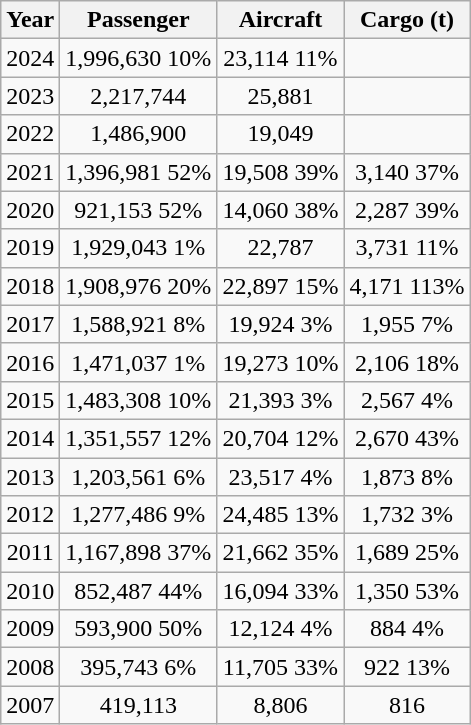<table class="wikitable">
<tr>
<th>Year</th>
<th style="text-align:center;">Passenger</th>
<th>Aircraft</th>
<th>Cargo (t)</th>
</tr>
<tr style="text-align:center;">
<td>2024</td>
<td style="text-align:center;">1,996,630  10%</td>
<td>23,114  11%</td>
<td></td>
</tr>
<tr style="text-align:center;">
<td>2023</td>
<td style="text-align:center;">2,217,744</td>
<td>25,881</td>
<td></td>
</tr>
<tr style="text-align:center;">
<td>2022</td>
<td style="text-align:center;">1,486,900</td>
<td>19,049</td>
<td></td>
</tr>
<tr style="text-align:center;">
<td>2021</td>
<td style="text-align:center;">1,396,981  52%</td>
<td>19,508  39%</td>
<td>3,140  37%</td>
</tr>
<tr style="text-align:center;">
<td>2020</td>
<td style="text-align:center;">921,153  52%</td>
<td>14,060  38%</td>
<td>2,287  39%</td>
</tr>
<tr style="text-align:center;">
<td>2019</td>
<td style="text-align:center;">1,929,043  1%</td>
<td>22,787 </td>
<td>3,731  11%</td>
</tr>
<tr style="text-align:center;">
<td>2018</td>
<td style="text-align:center;">1,908,976  20%</td>
<td>22,897  15%</td>
<td>4,171  113%</td>
</tr>
<tr style="text-align:center;">
<td>2017</td>
<td style="text-align:center;">1,588,921  8%</td>
<td>19,924  3%</td>
<td>1,955  7%</td>
</tr>
<tr style="text-align:center;">
<td>2016</td>
<td style="text-align:center;">1,471,037  1%</td>
<td>19,273  10%</td>
<td>2,106  18%</td>
</tr>
<tr style="text-align:center;">
<td>2015</td>
<td style="text-align:center;">1,483,308  10%</td>
<td>21,393  3%</td>
<td>2,567  4%</td>
</tr>
<tr style="text-align:center;">
<td>2014</td>
<td style="text-align:center;">1,351,557  12%</td>
<td>20,704  12%</td>
<td>2,670  43%</td>
</tr>
<tr style="text-align:center;">
<td>2013</td>
<td style="text-align:center;">1,203,561  6%</td>
<td>23,517  4%</td>
<td>1,873  8%</td>
</tr>
<tr style="text-align:center;">
<td>2012</td>
<td style="text-align:center;">1,277,486  9%</td>
<td>24,485  13%</td>
<td>1,732  3%</td>
</tr>
<tr style="text-align:center;">
<td>2011</td>
<td style="text-align:center;">1,167,898  37%</td>
<td>21,662  35%</td>
<td>1,689  25%</td>
</tr>
<tr style="text-align:center;">
<td>2010</td>
<td style="text-align:center;">852,487  44%</td>
<td>16,094  33%</td>
<td>1,350  53%</td>
</tr>
<tr style="text-align:center;">
<td>2009</td>
<td style="text-align:center;">593,900  50%</td>
<td>12,124  4%</td>
<td>884  4%</td>
</tr>
<tr style="text-align:center;">
<td>2008</td>
<td style="text-align:center;">395,743  6%</td>
<td>11,705  33%</td>
<td>922  13%</td>
</tr>
<tr style="text-align:center;">
<td>2007</td>
<td style="text-align:center;">419,113</td>
<td>8,806</td>
<td>816</td>
</tr>
</table>
